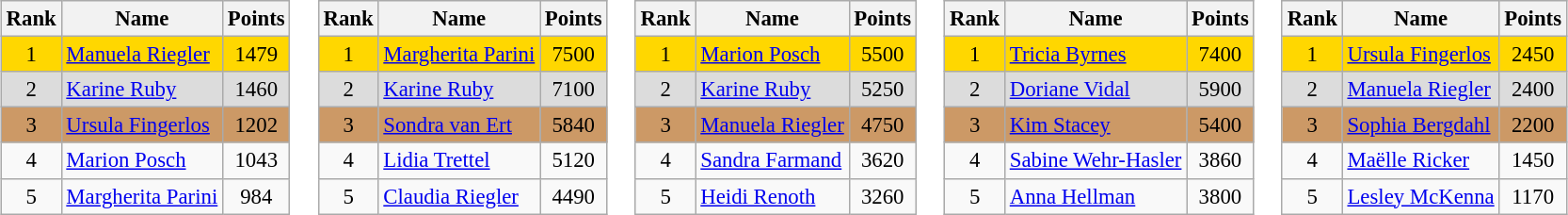<table style="font-size:95%">
<tr valign="top">
<td><br><table class="wikitable">
<tr class="hintergrundfarbe5">
<th>Rank</th>
<th>Name</th>
<th>Points</th>
</tr>
<tr style="background:#FFD700;">
<td style="text-align:center;">1</td>
<td> <a href='#'>Manuela Riegler</a></td>
<td style="text-align:center;">1479</td>
</tr>
<tr style="background:#DCDCDC;">
<td style="text-align:center;">2</td>
<td> <a href='#'>Karine Ruby</a></td>
<td style="text-align:center;">1460</td>
</tr>
<tr style="background:#CC9966;">
<td style="text-align:center;">3</td>
<td> <a href='#'>Ursula Fingerlos</a></td>
<td style="text-align:center;">1202</td>
</tr>
<tr>
<td style="text-align:center;">4</td>
<td> <a href='#'>Marion Posch</a></td>
<td style="text-align:center;">1043</td>
</tr>
<tr>
<td style="text-align:center;">5</td>
<td> <a href='#'>Margherita Parini</a></td>
<td style="text-align:center;">984</td>
</tr>
</table>
</td>
<td><br><table class="wikitable">
<tr class="hintergrundfarbe5">
<th>Rank</th>
<th>Name</th>
<th>Points</th>
</tr>
<tr style="background:#FFD700;">
<td style="text-align:center;">1</td>
<td> <a href='#'>Margherita Parini</a></td>
<td style="text-align:center;">7500</td>
</tr>
<tr style="background:#DCDCDC;">
<td style="text-align:center;">2</td>
<td> <a href='#'>Karine Ruby</a></td>
<td style="text-align:center;">7100</td>
</tr>
<tr style="background:#CC9966;">
<td style="text-align:center;">3</td>
<td> <a href='#'>Sondra van Ert</a></td>
<td style="text-align:center;">5840</td>
</tr>
<tr>
<td style="text-align:center;">4</td>
<td> <a href='#'>Lidia Trettel</a></td>
<td style="text-align:center;">5120</td>
</tr>
<tr>
<td style="text-align:center;">5</td>
<td> <a href='#'>Claudia Riegler</a></td>
<td style="text-align:center;">4490</td>
</tr>
</table>
</td>
<td><br><table class="wikitable">
<tr class="hintergrundfarbe5">
<th>Rank</th>
<th>Name</th>
<th>Points</th>
</tr>
<tr style="background:#FFD700;">
<td style="text-align:center;">1</td>
<td> <a href='#'>Marion Posch</a></td>
<td style="text-align:center;">5500</td>
</tr>
<tr style="background:#DCDCDC;">
<td style="text-align:center;">2</td>
<td> <a href='#'>Karine Ruby</a></td>
<td style="text-align:center;">5250</td>
</tr>
<tr style="background:#CC9966;">
<td style="text-align:center;">3</td>
<td> <a href='#'>Manuela Riegler</a></td>
<td style="text-align:center;">4750</td>
</tr>
<tr>
<td style="text-align:center;">4</td>
<td> <a href='#'>Sandra Farmand</a></td>
<td style="text-align:center;">3620</td>
</tr>
<tr>
<td style="text-align:center;">5</td>
<td> <a href='#'>Heidi Renoth</a></td>
<td style="text-align:center;">3260</td>
</tr>
</table>
</td>
<td><br><table class="wikitable">
<tr class="hintergrundfarbe5">
<th>Rank</th>
<th>Name</th>
<th>Points</th>
</tr>
<tr style="background:#FFD700;">
<td style="text-align:center;">1</td>
<td> <a href='#'>Tricia Byrnes</a></td>
<td style="text-align:center;">7400</td>
</tr>
<tr style="background:#DCDCDC;">
<td style="text-align:center;">2</td>
<td> <a href='#'>Doriane Vidal</a></td>
<td style="text-align:center;">5900</td>
</tr>
<tr style="background:#CC9966;">
<td style="text-align:center;">3</td>
<td> <a href='#'>Kim Stacey</a></td>
<td style="text-align:center;">5400</td>
</tr>
<tr>
<td style="text-align:center;">4</td>
<td> <a href='#'>Sabine Wehr-Hasler</a></td>
<td style="text-align:center;">3860</td>
</tr>
<tr>
<td style="text-align:center;">5</td>
<td> <a href='#'>Anna Hellman</a></td>
<td style="text-align:center;">3800</td>
</tr>
</table>
</td>
<td><br><table class="wikitable">
<tr class="hintergrundfarbe5">
<th>Rank</th>
<th>Name</th>
<th>Points</th>
</tr>
<tr style="background:#FFD700;">
<td style="text-align:center;">1</td>
<td> <a href='#'>Ursula Fingerlos</a></td>
<td style="text-align:center;">2450</td>
</tr>
<tr style="background:#DCDCDC;">
<td style="text-align:center;">2</td>
<td> <a href='#'>Manuela Riegler</a></td>
<td style="text-align:center;">2400</td>
</tr>
<tr style="background:#CC9966;">
<td style="text-align:center;">3</td>
<td> <a href='#'>Sophia Bergdahl</a></td>
<td style="text-align:center;">2200</td>
</tr>
<tr>
<td style="text-align:center;">4</td>
<td> <a href='#'>Maëlle Ricker</a></td>
<td style="text-align:center;">1450</td>
</tr>
<tr>
<td style="text-align:center;">5</td>
<td> <a href='#'>Lesley McKenna</a></td>
<td style="text-align:center;">1170</td>
</tr>
</table>
</td>
</tr>
</table>
